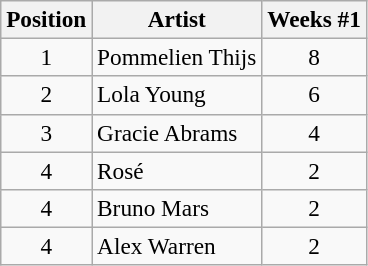<table class="wikitable sortable" style="font-size:97%;">
<tr>
<th scope="col">Position</th>
<th scope="col">Artist</th>
<th scope="col">Weeks #1</th>
</tr>
<tr>
<td align="center">1</td>
<td>Pommelien Thijs</td>
<td align="center">8</td>
</tr>
<tr>
<td align="center">2</td>
<td>Lola Young</td>
<td align="center">6</td>
</tr>
<tr>
<td align="center">3</td>
<td>Gracie Abrams</td>
<td align="center">4</td>
</tr>
<tr>
<td align="center">4</td>
<td>Rosé</td>
<td align="center">2</td>
</tr>
<tr>
<td align="center">4</td>
<td>Bruno Mars</td>
<td align="center">2</td>
</tr>
<tr>
<td align="center">4</td>
<td>Alex Warren</td>
<td align="center">2</td>
</tr>
</table>
